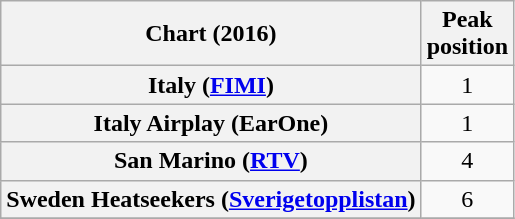<table class="wikitable sortable plainrowheaders" style="text-align:center">
<tr>
<th scope="col">Chart (2016)</th>
<th scope="col">Peak<br> position</th>
</tr>
<tr>
<th scope="row">Italy (<a href='#'>FIMI</a>)</th>
<td>1</td>
</tr>
<tr>
<th scope="row">Italy Airplay (EarOne)</th>
<td>1</td>
</tr>
<tr>
<th scope="row">San Marino (<a href='#'>RTV</a>)</th>
<td>4</td>
</tr>
<tr>
<th scope="row">Sweden Heatseekers (<a href='#'>Sverigetopplistan</a>)</th>
<td>6</td>
</tr>
<tr>
</tr>
</table>
